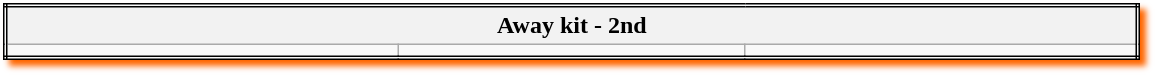<table class="wikitable mw-collapsible mw-collapsed" style="width:60%; border:double #000000; box-shadow: 4px 4px 4px #FF6600;">
<tr>
<th colspan="5">Away kit - 2nd</th>
</tr>
<tr>
<td></td>
<td></td>
<td></td>
</tr>
</table>
